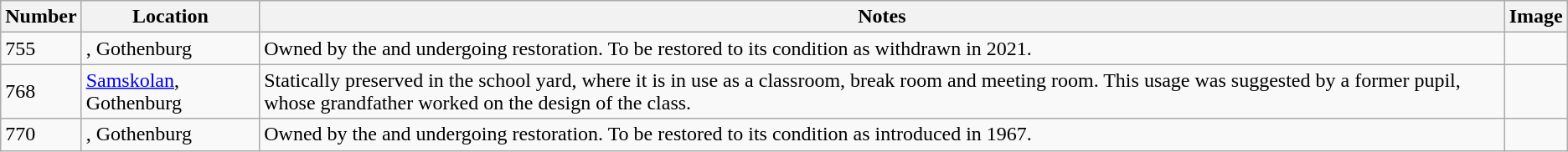<table class="wikitable sortable">
<tr>
<th>Number</th>
<th>Location</th>
<th>Notes</th>
<th>Image</th>
</tr>
<tr ->
<td>755</td>
<td>, Gothenburg</td>
<td>Owned by the  and undergoing restoration. To be restored to its condition as withdrawn in 2021.</td>
<td></td>
</tr>
<tr>
<td>768</td>
<td><a href='#'>Samskolan</a>, Gothenburg</td>
<td>Statically preserved in the school yard, where it is in use as a classroom, break room and meeting room. This usage was suggested by a former pupil, whose grandfather worked on the design of the class.</td>
<td></td>
</tr>
<tr>
<td>770</td>
<td>, Gothenburg</td>
<td>Owned by the  and undergoing restoration. To be restored to its condition as introduced in 1967.</td>
<td></td>
</tr>
</table>
